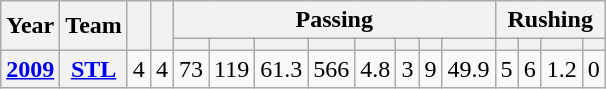<table class="wikitable" style="text-align:center">
<tr>
<th rowspan=2>Year</th>
<th rowspan=2>Team</th>
<th rowspan=2></th>
<th rowspan=2></th>
<th colspan=8>Passing</th>
<th colspan=4>Rushing</th>
</tr>
<tr>
<th></th>
<th></th>
<th></th>
<th></th>
<th></th>
<th></th>
<th></th>
<th></th>
<th></th>
<th></th>
<th></th>
<th></th>
</tr>
<tr>
<th><a href='#'>2009</a></th>
<th><a href='#'>STL</a></th>
<td>4</td>
<td>4</td>
<td>73</td>
<td>119</td>
<td>61.3</td>
<td>566</td>
<td>4.8</td>
<td>3</td>
<td>9</td>
<td>49.9</td>
<td>5</td>
<td>6</td>
<td>1.2</td>
<td>0</td>
</tr>
</table>
